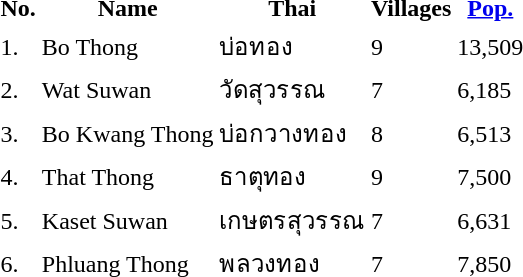<table>
<tr>
<th>No.</th>
<th>Name</th>
<th>Thai</th>
<th>Villages</th>
<th><a href='#'>Pop.</a></th>
</tr>
<tr>
<td>1.</td>
<td>Bo Thong</td>
<td>บ่อทอง</td>
<td>9</td>
<td>13,509</td>
</tr>
<tr>
<td>2.</td>
<td>Wat Suwan</td>
<td>วัดสุวรรณ</td>
<td>7</td>
<td>6,185</td>
</tr>
<tr>
<td>3.</td>
<td>Bo Kwang Thong</td>
<td>บ่อกวางทอง</td>
<td>8</td>
<td>6,513</td>
</tr>
<tr>
<td>4.</td>
<td>That Thong</td>
<td>ธาตุทอง</td>
<td>9</td>
<td>7,500</td>
</tr>
<tr>
<td>5.</td>
<td>Kaset Suwan</td>
<td>เกษตรสุวรรณ</td>
<td>7</td>
<td>6,631</td>
</tr>
<tr>
<td>6.</td>
<td>Phluang Thong</td>
<td>พลวงทอง</td>
<td>7</td>
<td>7,850</td>
</tr>
</table>
